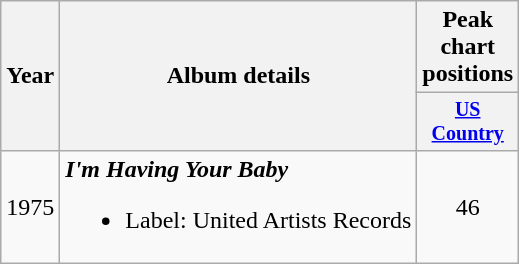<table class="wikitable" style="text-align:center;">
<tr>
<th rowspan="2">Year</th>
<th rowspan="2">Album details</th>
<th colspan="1">Peak chart<br>positions</th>
</tr>
<tr style="font-size:smaller;">
<th width="40"><a href='#'>US Country</a></th>
</tr>
<tr>
<td>1975</td>
<td align="left"><strong><em>I'm Having Your Baby</em></strong><br><ul><li>Label: United Artists Records</li></ul></td>
<td>46</td>
</tr>
</table>
